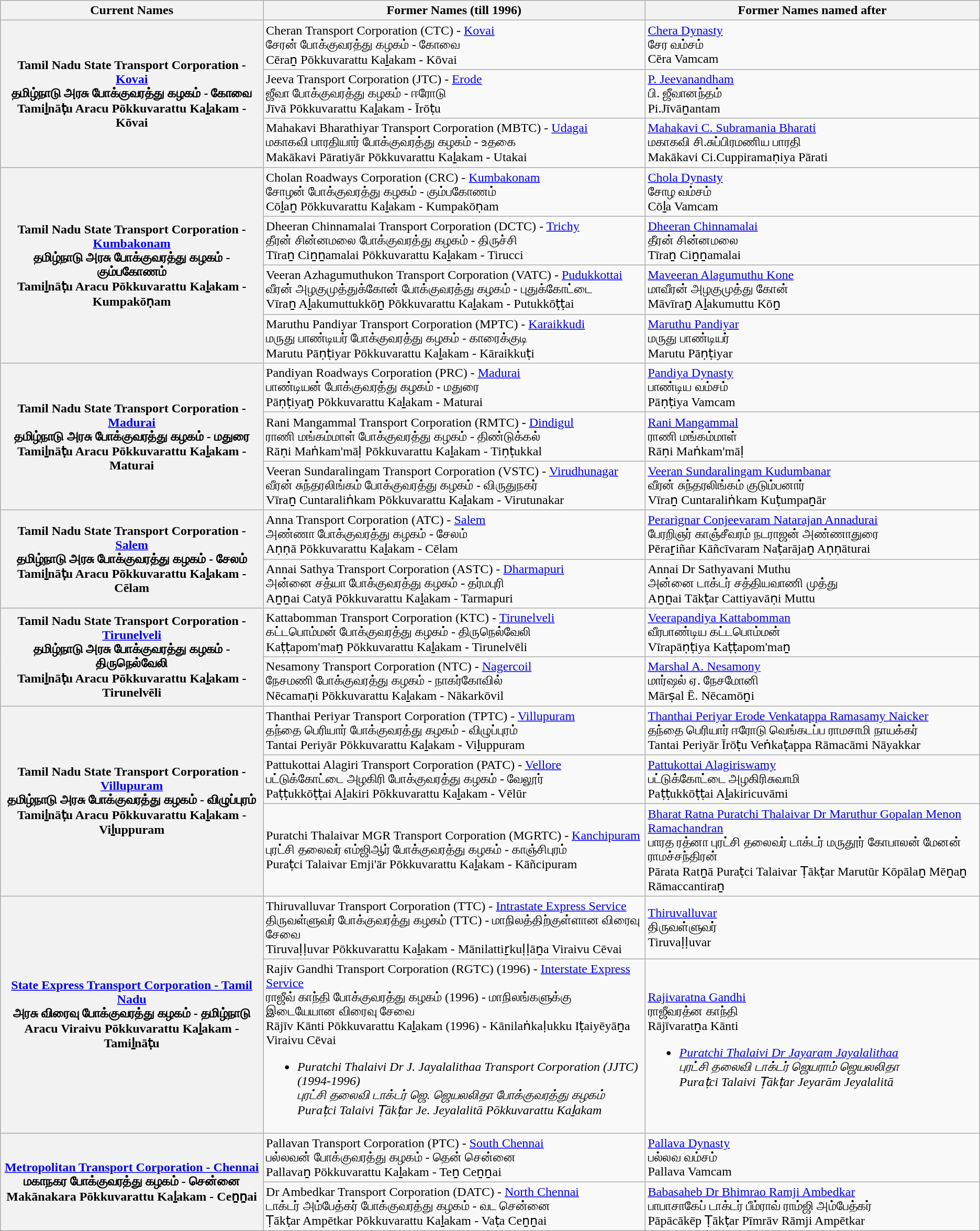<table class="sortable wikitable">
<tr>
<th>Current Names</th>
<th>Former Names (till 1996)</th>
<th>Former Names named after</th>
</tr>
<tr>
<th rowspan="3">Tamil Nadu State Transport Corporation - <a href='#'>Kovai</a><br>தமிழ்நாடு அரசு போக்குவரத்து கழகம் - கோவை<br>Tamiḻnāṭu Aracu Pōkkuvarattu Kaḻakam - Kōvai</th>
<td>Cheran Transport Corporation (CTC) - <a href='#'>Kovai</a><br>சேரன் போக்குவரத்து கழகம் - கோவை<br>Cēraṉ Pōkkuvarattu Kaḻakam - Kōvai</td>
<td><a href='#'>Chera Dynasty</a><br>சேர வம்சம்<br>Cēra Vamcam</td>
</tr>
<tr>
<td>Jeeva Transport Corporation (JTC) - <a href='#'>Erode</a><br>ஜீவா போக்குவரத்து கழகம் - ஈரோடு<br>Jīvā Pōkkuvarattu Kaḻakam - Īrōṭu</td>
<td><a href='#'>P. Jeevanandham</a><br>பி. ஜீவானந்தம்<br>Pi.Jīvāṉantam</td>
</tr>
<tr>
<td>Mahakavi Bharathiyar Transport Corporation (MBTC) - <a href='#'>Udagai</a><br>மகாகவி பாரதியார் போக்குவரத்து கழகம் - உதகை<br>Makākavi Pāratiyār Pōkkuvarattu Kaḻakam - Utakai</td>
<td><a href='#'>Mahakavi C. Subramania Bharati</a><br>மகாகவி சி.சுப்பிரமணிய பாரதி<br>Makākavi Ci.Cuppiramaṇiya Pārati</td>
</tr>
<tr>
<th rowspan="4">Tamil Nadu State Transport Corporation - <a href='#'>Kumbakonam</a><br>தமிழ்நாடு அரசு போக்குவரத்து கழகம் - கும்பகோணம்<br>Tamiḻnāṭu Aracu Pōkkuvarattu Kaḻakam - Kumpakōṇam</th>
<td>Cholan Roadways Corporation (CRC) - <a href='#'>Kumbakonam</a><br>சோழன் போக்குவரத்து கழகம் - கும்பகோணம்<br>Cōḻaṉ Pōkkuvarattu Kaḻakam - Kumpakōṇam</td>
<td><a href='#'>Chola Dynasty</a><br>சோழ வம்சம்<br>Cōḻa Vamcam</td>
</tr>
<tr>
<td>Dheeran Chinnamalai Transport Corporation (DCTC) - <a href='#'>Trichy</a><br>தீரன் சின்னமலை போக்குவரத்து கழகம் - திருச்சி<br>Tīraṉ Ciṉṉamalai Pōkkuvarattu Kaḻakam - Tirucci</td>
<td><a href='#'>Dheeran Chinnamalai</a><br>தீரன் சின்னமலை<br>Tīraṉ Ciṉṉamalai</td>
</tr>
<tr>
<td>Veeran Azhagumuthukon Transport Corporation (VATC) - <a href='#'>Pudukkottai</a><br>வீரன் அழகுமுத்துக்கோன் போக்குவரத்து கழகம் - புதுக்கோட்டை<br>Vīraṉ Aḻakumuttukkōṉ Pōkkuvarattu Kaḻakam - Putukkōṭṭai</td>
<td><a href='#'>Maveeran Alagumuthu Kone</a><br>மாவீரன் அழகுமுத்து கோன்<br>Māvīraṉ Aḻakumuttu Kōṉ</td>
</tr>
<tr>
<td>Maruthu Pandiyar Transport Corporation (MPTC) - <a href='#'>Karaikkudi</a><br>மருது பாண்டியர் போக்குவரத்து கழகம் - காரைக்குடி<br>Marutu Pāṇṭiyar Pōkkuvarattu Kaḻakam - Kāraikkuṭi</td>
<td><a href='#'>Maruthu Pandiyar</a><br>மருது பாண்டியர்<br>Marutu Pāṇṭiyar</td>
</tr>
<tr>
<th rowspan="3">Tamil Nadu State Transport Corporation - <a href='#'>Madurai</a><br>தமிழ்நாடு அரசு போக்குவரத்து கழகம் - மதுரை<br>Tamiḻnāṭu Aracu Pōkkuvarattu Kaḻakam - Maturai</th>
<td>Pandiyan Roadways Corporation (PRC) - <a href='#'>Madurai</a><br>பாண்டியன் போக்குவரத்து கழகம் - மதுரை<br>Pāṇṭiyaṉ Pōkkuvarattu Kaḻakam - Maturai</td>
<td><a href='#'>Pandiya Dynasty</a><br>பாண்டிய வம்சம்<br>Pāṇṭiya Vamcam</td>
</tr>
<tr>
<td>Rani Mangammal Transport Corporation (RMTC) - <a href='#'>Dindigul</a><br>ராணி மங்கம்மாள் போக்குவரத்து கழகம் - திண்டுக்கல்<br>Rāṇi Maṅkam'māḷ Pōkkuvarattu Kaḻakam - Tiṇṭukkal</td>
<td><a href='#'>Rani Mangammal</a><br>ராணி மங்கம்மாள்<br>Rāṇi Maṅkam'māḷ</td>
</tr>
<tr>
<td>Veeran Sundaralingam Transport Corporation (VSTC) - <a href='#'>Virudhunagar</a><br>வீரன் சுந்தரலிங்கம் போக்குவரத்து கழகம் - விருதுநகர்<br>Vīraṉ Cuntaraliṅkam Pōkkuvarattu Kaḻakam - Virutunakar</td>
<td><a href='#'>Veeran Sundaralingam Kudumbanar</a><br>வீரன் சுந்தரலிங்கம் குடும்பனார்<br>Vīraṉ Cuntaraliṅkam Kuṭumpaṉār</td>
</tr>
<tr>
<th rowspan="2">Tamil Nadu State Transport Corporation - <a href='#'>Salem</a><br>தமிழ்நாடு அரசு போக்குவரத்து கழகம் - சேலம்<br>Tamiḻnāṭu Aracu Pōkkuvarattu Kaḻakam - Cēlam</th>
<td>Anna Transport Corporation (ATC) - <a href='#'>Salem</a><br>அண்ணா போக்குவரத்து கழகம் - சேலம்<br>Aṇṇā Pōkkuvarattu Kaḻakam - Cēlam</td>
<td><a href='#'>Perarignar Conjeevaram Natarajan Annadurai</a><br>பேரறிஞர் காஞ்சீவரம் நடராஜன் அண்ணாதுரை<br>Pēraṟiñar Kāñcīvaram Naṭarājaṉ Aṇṇāturai</td>
</tr>
<tr>
<td>Annai Sathya Transport Corporation (ASTC) - <a href='#'>Dharmapuri</a><br>அன்னை சத்யா போக்குவரத்து கழகம் - தர்மபுரி<br>Aṉṉai Catyā Pōkkuvarattu Kaḻakam - Tarmapuri</td>
<td>Annai Dr Sathyavani Muthu<br>அன்னை டாக்டர் சத்தியவாணி முத்து<br>Aṉṉai Tākṭar Cattiyavāṇi Muttu</td>
</tr>
<tr>
<th rowspan="2">Tamil Nadu State Transport Corporation - <a href='#'>Tirunelveli</a><br>தமிழ்நாடு அரசு போக்குவரத்து கழகம் - திருநெல்வேலி<br>Tamiḻnāṭu Aracu Pōkkuvarattu Kaḻakam - Tirunelvēli</th>
<td>Kattabomman Transport Corporation (KTC) - <a href='#'>Tirunelveli</a><br>கட்டபொம்மன் போக்குவரத்து கழகம் - திருநெல்வேலி<br>Kaṭṭapom'maṉ Pōkkuvarattu Kaḻakam - Tirunelvēli</td>
<td><a href='#'>Veerapandiya Kattabomman</a><br>வீரபாண்டிய கட்டபொம்மன்<br>Vīrapāṇṭiya Kaṭṭapom'maṉ</td>
</tr>
<tr>
<td>Nesamony Transport Corporation (NTC) - <a href='#'>Nagercoil</a><br>நேசமணி போக்குவரத்து கழகம் - நாகர்கோவில்<br>Nēcamaṇi Pōkkuvarattu Kaḻakam - Nākarkōvil</td>
<td><a href='#'>Marshal A. Nesamony</a><br>மார்ஷல் ஏ. நேசமோனி<br>Mārṣal Ē. Nēcamōṉi</td>
</tr>
<tr>
<th rowspan="3">Tamil Nadu State Transport Corporation - <a href='#'>Villupuram</a><br>தமிழ்நாடு அரசு போக்குவரத்து கழகம் - விழுப்புரம்<br>Tamiḻnāṭu Aracu Pōkkuvarattu Kaḻakam -  Viḻuppuram</th>
<td>Thanthai Periyar Transport Corporation (TPTC) - <a href='#'>Villupuram</a><br>தந்தை பெரியார் போக்குவரத்து கழகம் - விழுப்புரம்<br>Tantai Periyār Pōkkuvarattu Kaḻakam - Viḻuppuram</td>
<td><a href='#'>Thanthai Periyar Erode Venkatappa Ramasamy Naicker</a><br>தந்தை பெரியார் ஈரோடு வெங்கடப்ப ராமசாமி நாயக்கர்<br>Tantai Periyār Īrōṭu Veṅkaṭappa Rāmacāmi Nāyakkar</td>
</tr>
<tr>
<td>Pattukottai Alagiri Transport Corporation (PATC) - <a href='#'>Vellore</a><br>பட்டுக்கோட்டை அழகிரி போக்குவரத்து கழகம் - வேலூர்<br>Paṭṭukkōṭṭai Aḻakiri Pōkkuvarattu Kaḻakam - Vēlūr</td>
<td><a href='#'>Pattukottai Alagiriswamy</a><br>பட்டுக்கோட்டை அழகிரிசுவாமி<br>Paṭṭukkōṭṭai Aḻakiricuvāmi</td>
</tr>
<tr>
<td>Puratchi Thalaivar MGR Transport Corporation (MGRTC) - <a href='#'>Kanchipuram</a><br>புரட்சி தலைவர் எம்ஜிஆர் போக்குவரத்து கழகம் - காஞ்சிபுரம்<br>Puraṭci Talaivar Emji'ār Pōkkuvarattu Kaḻakam - Kāñcipuram</td>
<td><a href='#'>Bharat Ratna Puratchi Thalaivar Dr Maruthur Gopalan Menon Ramachandran</a><br>பாரத ரத்னா புரட்சி தலைவர் டாக்டர் மருதூர் கோபாலன் மேனன் ராமச்சந்திரன்<br>Pārata Ratṉā Puraṭci Talaivar Ṭākṭar Marutūr Kōpālaṉ Mēṉaṉ Rāmaccantiraṉ</td>
</tr>
<tr>
<th rowspan="2"><a href='#'>State Express Transport Corporation - Tamil Nadu</a><br>அரசு விரைவு போக்குவரத்து கழகம் - தமிழ்நாடு<br>Aracu Viraivu Pōkkuvarattu Kaḻakam - Tamiḻnāṭu</th>
<td>Thiruvalluvar Transport Corporation (TTC) - <a href='#'>Intrastate Express Service</a><br>திருவள்ளுவர் போக்குவரத்து கழகம் (TTC) - மாநிலத்திற்குள்ளான விரைவு சேவை<br>Tiruvaḷḷuvar Pōkkuvarattu Kaḻakam - Mānilattiṟkuḷḷāṉa Viraivu Cēvai</td>
<td><a href='#'>Thiruvalluvar</a><br>திருவள்ளுவர்<br>Tiruvaḷḷuvar</td>
</tr>
<tr>
<td>Rajiv Gandhi Transport Corporation (RGTC) (1996) - <a href='#'>Interstate Express Service</a><br>ராஜீவ் காந்தி போக்குவரத்து கழகம் (1996) - மாநிலங்களுக்கு இடையேயான விரைவு சேவை<br>Rājīv Kānti Pōkkuvarattu Kaḻakam (1996) - Kānilaṅkaḷukku Iṭaiyēyāṉa Viraivu Cēvai<br><ul><li><em>Puratchi Thalaivi Dr J. Jayalalithaa Transport Corporation (JJTC) (1994-1996)</em><br><em>புரட்சி தலைவி டாக்டர் ஜெ. ஜெயலலிதா போக்குவரத்து கழகம்</em><br><em>Puraṭci Talaivi Ṭākṭar Je. Jeyalalitā Pōkkuvarattu Kaḻakam</em></li></ul></td>
<td><a href='#'>Rajivaratna Gandhi</a><br>ராஜீவரத்ன காந்தி<br>Rājīvaratṉa Kānti<br><ul><li><a href='#'><em>Puratchi Thalaivi Dr Jayaram Jayalalithaa</em></a><br><em>புரட்சி தலைவி டாக்டர் ஜெயராம் ஜெயலலிதா</em><br><em>Puraṭci Talaivi Ṭākṭar Jeyarām Jeyalalitā</em></li></ul></td>
</tr>
<tr>
<th rowspan="2"><a href='#'>Metropolitan Transport Corporation - Chennai</a><br>மகாநகர போக்குவரத்து கழகம் - சென்னை<br>Makānakara Pōkkuvarattu Kaḻakam - Ceṉṉai</th>
<td>Pallavan Transport Corporation (PTC) - <a href='#'>South Chennai</a><br>பல்லவன் போக்குவரத்து கழகம் - தென் சென்னை<br>Pallavaṉ Pōkkuvarattu Kaḻakam - Teṉ Ceṉṉai</td>
<td><a href='#'>Pallava Dynasty</a><br>பல்லவ வம்சம்<br>Pallava Vamcam</td>
</tr>
<tr>
<td>Dr Ambedkar Transport Corporation (DATC) - <a href='#'>North Chennai</a><br>டாக்டர் அம்பேத்கர் போக்குவரத்து கழகம் - வட சென்னை<br>Ṭākṭar Ampētkar Pōkkuvarattu Kaḻakam - Vaṭa Ceṉṉai</td>
<td><a href='#'>Babasaheb Dr Bhimrao Ramji Ambedkar</a><br>பாபாசாகேப் டாக்டர் பீம்ராவ் ராம்ஜி அம்பேத்கர்<br>Pāpācākēp Ṭākṭar Pīmrāv Rāmji Ampētkar</td>
</tr>
</table>
